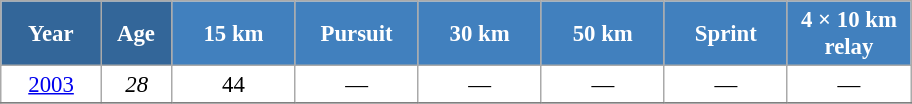<table class="wikitable" style="font-size:95%; text-align:center; border:grey solid 1px; border-collapse:collapse; background:#ffffff;">
<tr>
<th style="background-color:#369; color:white; width:60px;"> Year </th>
<th style="background-color:#369; color:white; width:40px;"> Age </th>
<th style="background-color:#4180be; color:white; width:75px;"> 15 km </th>
<th style="background-color:#4180be; color:white; width:75px;"> Pursuit </th>
<th style="background-color:#4180be; color:white; width:75px;"> 30 km </th>
<th style="background-color:#4180be; color:white; width:75px;"> 50 km </th>
<th style="background-color:#4180be; color:white; width:75px;"> Sprint </th>
<th style="background-color:#4180be; color:white; width:75px;"> 4 × 10 km <br> relay </th>
</tr>
<tr>
<td><a href='#'>2003</a></td>
<td><em>28</em></td>
<td>44</td>
<td>—</td>
<td>—</td>
<td>—</td>
<td>—</td>
<td>—</td>
</tr>
<tr>
</tr>
</table>
